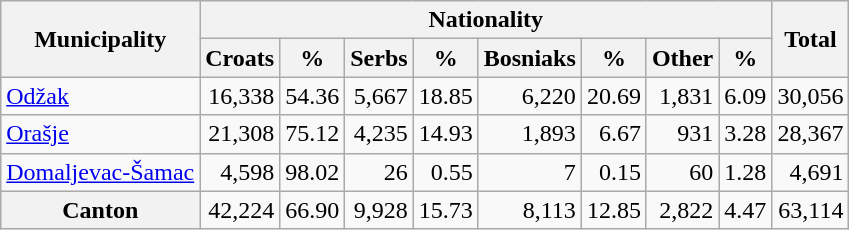<table class="wikitable" style="text-align:right;">
<tr>
<th rowspan="2">Municipality</th>
<th colspan="8">Nationality</th>
<th rowspan="2">Total</th>
</tr>
<tr>
<th>Croats</th>
<th>%</th>
<th>Serbs</th>
<th>%</th>
<th>Bosniaks</th>
<th>%</th>
<th>Other</th>
<th>%</th>
</tr>
<tr>
<td style="text-align:left;"><a href='#'>Odžak</a></td>
<td>16,338</td>
<td>54.36</td>
<td>5,667</td>
<td>18.85</td>
<td>6,220</td>
<td>20.69</td>
<td>1,831</td>
<td>6.09</td>
<td>30,056</td>
</tr>
<tr>
<td style="text-align:left;"><a href='#'>Orašje</a></td>
<td>21,308</td>
<td>75.12</td>
<td>4,235</td>
<td>14.93</td>
<td>1,893</td>
<td>6.67</td>
<td>931</td>
<td>3.28</td>
<td>28,367</td>
</tr>
<tr>
<td style="text-align:left;"><a href='#'>Domaljevac-Šamac</a></td>
<td>4,598</td>
<td>98.02</td>
<td>26</td>
<td>0.55</td>
<td>7</td>
<td>0.15</td>
<td>60</td>
<td>1.28</td>
<td>4,691</td>
</tr>
<tr>
<th>Canton</th>
<td>42,224</td>
<td>66.90</td>
<td>9,928</td>
<td>15.73</td>
<td>8,113</td>
<td>12.85</td>
<td>2,822</td>
<td>4.47</td>
<td>63,114</td>
</tr>
</table>
